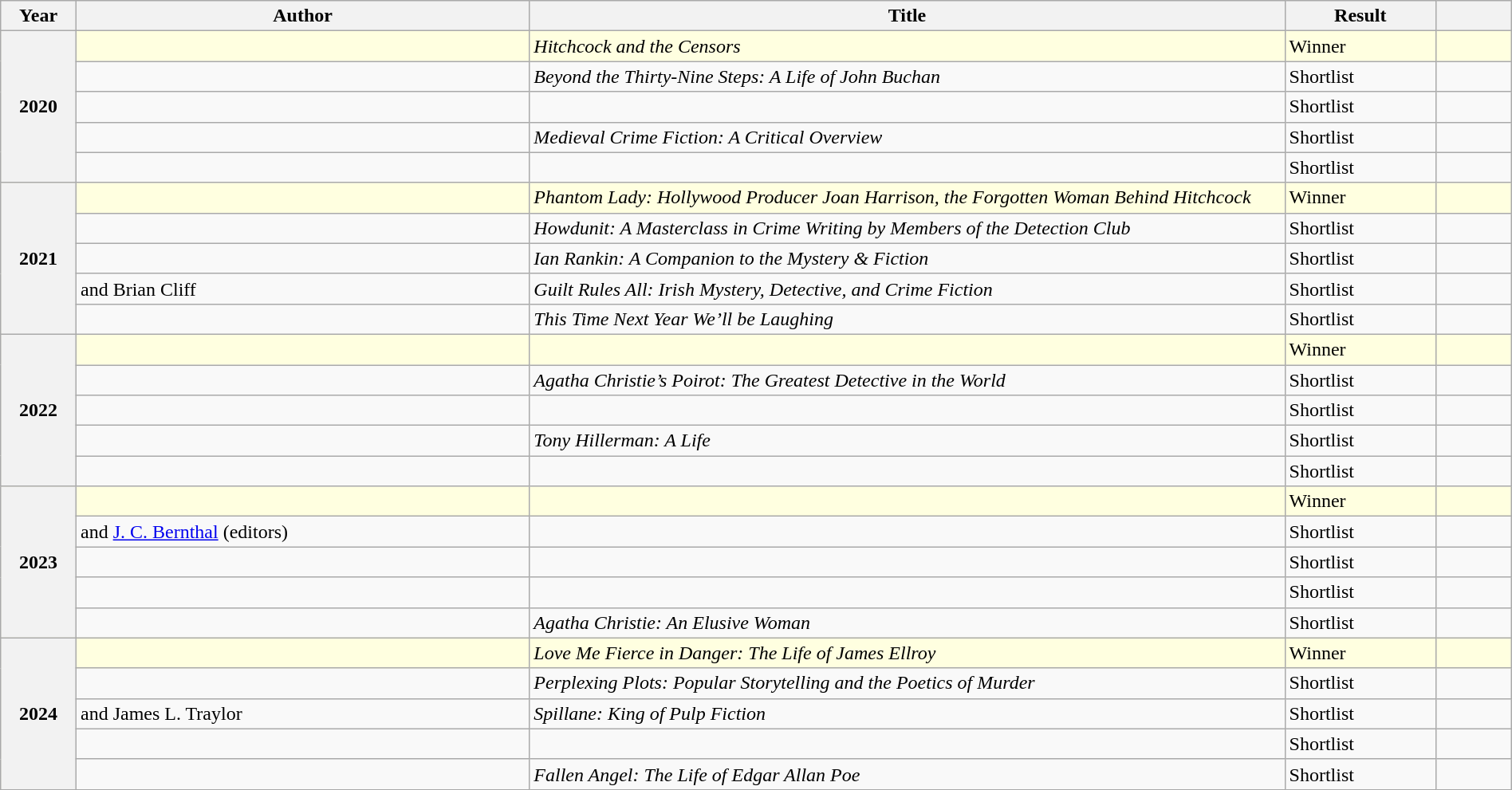<table class="wikitable sortable mw-collapsible" style="width:100%">
<tr>
<th scope="col" width="5%">Year</th>
<th scope="col" width="30%">Author</th>
<th scope="col" width="50%">Title</th>
<th scope="col" width="10%">Result</th>
<th scope="col" width="5%"></th>
</tr>
<tr style="background:lightyellow;">
<th rowspan="5">2020</th>
<td></td>
<td><em>Hitchcock and the Censors</em></td>
<td>Winner</td>
<td></td>
</tr>
<tr>
<td></td>
<td><em>Beyond the Thirty-Nine Steps: A Life of John Buchan</em></td>
<td>Shortlist</td>
<td></td>
</tr>
<tr>
<td></td>
<td></td>
<td>Shortlist</td>
<td></td>
</tr>
<tr>
<td></td>
<td><em>Medieval Crime Fiction: A Critical Overview</em></td>
<td>Shortlist</td>
<td></td>
</tr>
<tr>
<td></td>
<td></td>
<td>Shortlist</td>
<td></td>
</tr>
<tr style="background:lightyellow;">
<th rowspan="5">2021</th>
<td></td>
<td><em>Phantom Lady: Hollywood Producer Joan Harrison, the Forgotten Woman Behind Hitchcock</em></td>
<td>Winner</td>
<td></td>
</tr>
<tr>
<td></td>
<td><em>Howdunit: A Masterclass in Crime Writing by Members of the Detection Club</em></td>
<td>Shortlist</td>
<td></td>
</tr>
<tr>
<td></td>
<td><em>Ian Rankin: A Companion to the Mystery & Fiction</em></td>
<td>Shortlist</td>
<td></td>
</tr>
<tr>
<td> and Brian Cliff</td>
<td><em>Guilt Rules All:  Irish Mystery, Detective, and Crime Fiction</em></td>
<td>Shortlist</td>
<td></td>
</tr>
<tr>
<td></td>
<td><em>This Time Next Year We’ll be Laughing</em></td>
<td>Shortlist</td>
<td></td>
</tr>
<tr style="background:lightyellow;">
<th rowspan="5">2022</th>
<td></td>
<td><em></em></td>
<td>Winner</td>
<td></td>
</tr>
<tr>
<td></td>
<td><em>Agatha Christie’s Poirot: The Greatest Detective in the World</em></td>
<td>Shortlist</td>
<td></td>
</tr>
<tr>
<td></td>
<td></td>
<td>Shortlist</td>
<td></td>
</tr>
<tr>
<td></td>
<td><em>Tony Hillerman: A Life</em></td>
<td>Shortlist</td>
<td></td>
</tr>
<tr>
<td></td>
<td></td>
<td>Shortlist</td>
<td></td>
</tr>
<tr style="background:lightyellow;">
<th rowspan="5">2023</th>
<td></td>
<td><em></em></td>
<td>Winner</td>
<td></td>
</tr>
<tr>
<td> and <a href='#'>J. C. Bernthal</a> (editors)</td>
<td></td>
<td>Shortlist</td>
<td></td>
</tr>
<tr>
<td></td>
<td></td>
<td>Shortlist</td>
<td></td>
</tr>
<tr>
<td></td>
<td></td>
<td>Shortlist</td>
<td></td>
</tr>
<tr>
<td></td>
<td><em>Agatha Christie: An Elusive Woman</em></td>
<td>Shortlist</td>
<td></td>
</tr>
<tr style="background:lightyellow;">
<th rowspan="5">2024</th>
<td></td>
<td><em>Love Me Fierce in Danger: The Life of James Ellroy</em></td>
<td>Winner</td>
<td></td>
</tr>
<tr>
<td></td>
<td><em>Perplexing Plots: Popular Storytelling and the Poetics of Murder</em></td>
<td>Shortlist</td>
<td></td>
</tr>
<tr>
<td> and James L. Traylor</td>
<td><em>Spillane: King of Pulp Fiction</em></td>
<td>Shortlist</td>
<td></td>
</tr>
<tr>
<td></td>
<td></td>
<td>Shortlist</td>
<td></td>
</tr>
<tr>
<td></td>
<td><em>Fallen Angel: The Life of Edgar Allan Poe</em></td>
<td>Shortlist</td>
<td></td>
</tr>
</table>
